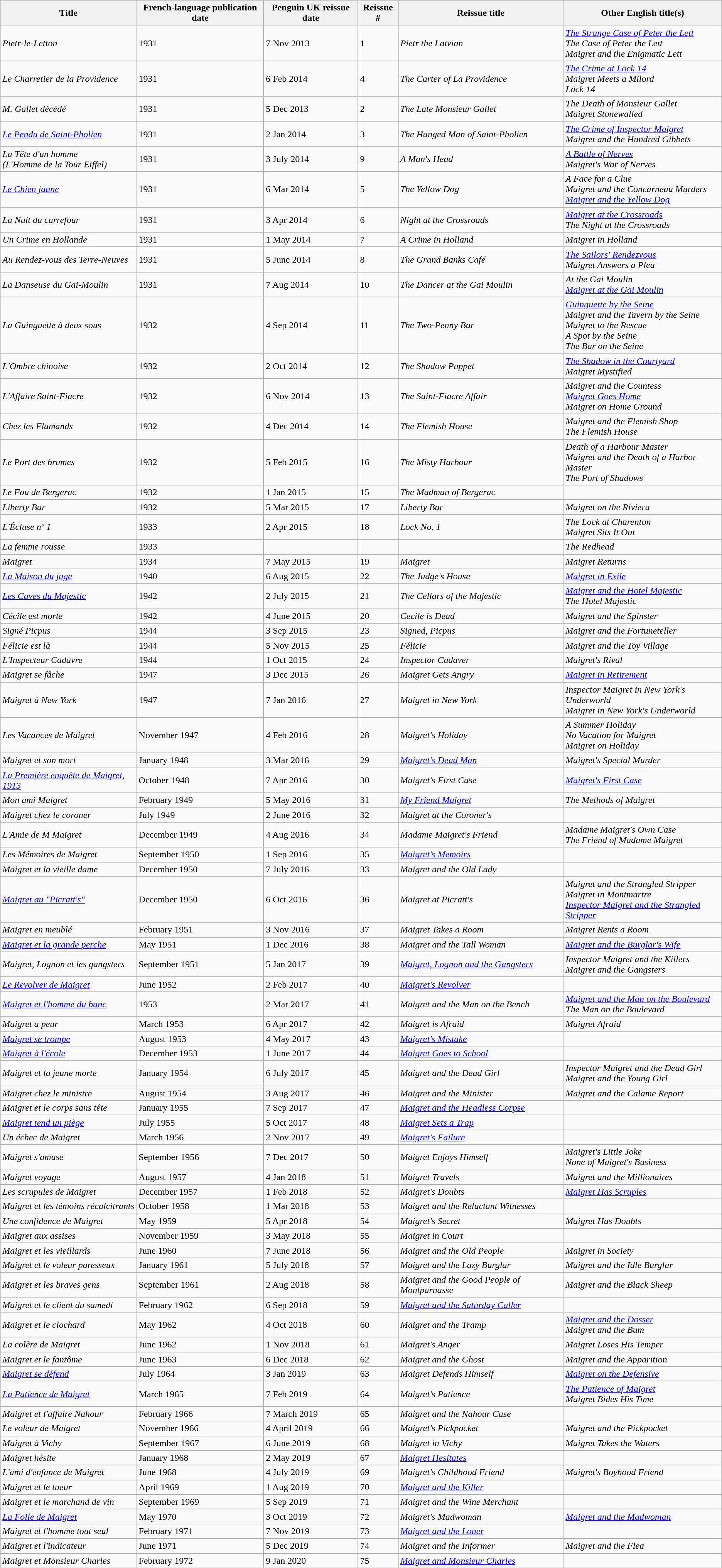<table class="wikitable sortable">
<tr>
<th>Title</th>
<th>French-language publication date</th>
<th>Penguin UK reissue date</th>
<th>Reissue #</th>
<th>Reissue title</th>
<th>Other English title(s)</th>
</tr>
<tr>
<td lang="fr"><em>Pietr-le-Letton</em></td>
<td>1931</td>
<td>7 Nov 2013</td>
<td>1</td>
<td><em>Pietr the Latvian</em></td>
<td><em><a href='#'>The Strange Case of Peter the Lett</a></em><br> <em>The Case of Peter the Lett</em><br> <em>Maigret and the Enigmatic Lett</em></td>
</tr>
<tr>
<td lang="fr"><em>Le Charretier de la Providence</em></td>
<td>1931</td>
<td>6 Feb 2014</td>
<td>4</td>
<td><em>The Carter of La Providence</em></td>
<td><em><a href='#'>The Crime at Lock 14</a></em><br> <em>Maigret Meets a Milord</em><br> <em>Lock 14</em></td>
</tr>
<tr>
<td lang="fr"><em>M. Gallet décédé</em></td>
<td>1931</td>
<td>5 Dec 2013</td>
<td>2</td>
<td><em>The Late Monsieur Gallet</em></td>
<td><em>The Death of Monsieur Gallet</em><br> <em>Maigret Stonewalled</em></td>
</tr>
<tr>
<td lang="fr"><em><a href='#'>Le Pendu de Saint-Pholien</a></em></td>
<td>1931</td>
<td>2 Jan 2014</td>
<td>3</td>
<td><em>The Hanged Man of Saint-Pholien</em></td>
<td><em><a href='#'>The Crime of Inspector Maigret</a></em><br> <em>Maigret and the Hundred Gibbets</em></td>
</tr>
<tr>
<td lang="fr"><em>La Tête d'un homme<br> (L'Homme de la Tour Eiffel)</em></td>
<td>1931</td>
<td>3 July 2014</td>
<td>9</td>
<td><em>A Man's Head</em></td>
<td><em><a href='#'>A Battle of Nerves</a></em><br> <em>Maigret's War of Nerves</em></td>
</tr>
<tr>
<td lang="fr"><em><a href='#'>Le Chien jaune</a> </em></td>
<td>1931</td>
<td>6 Mar 2014</td>
<td>5</td>
<td><em>The Yellow Dog</em></td>
<td><em>A Face for a Clue</em><br> <em>Maigret and the Concarneau Murders</em><br> <em><a href='#'>Maigret and the Yellow Dog</a></em></td>
</tr>
<tr>
<td lang="fr"><em>La Nuit du carrefour</em></td>
<td>1931</td>
<td>3 Apr 2014</td>
<td>6</td>
<td><em>Night at the Crossroads</em></td>
<td><em><a href='#'>Maigret at the Crossroads</a></em> <br> <em>The Night at the Crossroads</em></td>
</tr>
<tr>
<td lang="fr"><em>Un Crime en Hollande</em></td>
<td>1931</td>
<td>1 May 2014</td>
<td>7</td>
<td><em>A Crime in Holland</em></td>
<td><em>Maigret in Holland</em></td>
</tr>
<tr>
<td lang="fr"><em>Au Rendez-vous des Terre-Neuves</em></td>
<td>1931</td>
<td>5 June 2014</td>
<td>8</td>
<td><em>The Grand Banks Café</em></td>
<td><em><a href='#'>The Sailors' Rendezvous</a></em><br> <em>Maigret Answers a Plea</em></td>
</tr>
<tr>
<td lang="fr"><em>La Danseuse du Gai-Moulin</em></td>
<td>1931</td>
<td>7 Aug 2014</td>
<td>10</td>
<td><em>The Dancer at the Gai Moulin</em></td>
<td><em>At the Gai Moulin</em><br> <em><a href='#'>Maigret at the Gai Moulin</a></em></td>
</tr>
<tr>
<td lang="fr"><em>La Guinguette à deux sous</em></td>
<td>1932</td>
<td>4 Sep 2014</td>
<td>11</td>
<td><em>The Two-Penny Bar</em></td>
<td><em><a href='#'>Guinguette by the Seine</a></em><br> <em>Maigret and the Tavern by the Seine</em><br> <em>Maigret to the Rescue</em><br> <em>A Spot by the Seine</em><br> <em>The Bar on the Seine</em></td>
</tr>
<tr>
<td lang="fr"><em>L'Ombre chinoise</em></td>
<td>1932</td>
<td>2 Oct 2014</td>
<td>12</td>
<td><em>The Shadow Puppet</em></td>
<td><em><a href='#'>The Shadow in the Courtyard</a></em><br> <em>Maigret Mystified</em></td>
</tr>
<tr>
<td lang="fr"><em>L'Affaire Saint-Fiacre</em></td>
<td>1932</td>
<td>6 Nov 2014</td>
<td>13</td>
<td><em>The Saint-Fiacre Affair</em></td>
<td><em>Maigret and the Countess</em><br> <em><a href='#'>Maigret Goes Home</a></em><br> <em>Maigret on Home Ground</em></td>
</tr>
<tr>
<td lang="fr"><em>Chez les Flamands</em></td>
<td>1932</td>
<td>4 Dec 2014</td>
<td>14</td>
<td><em>The Flemish House</em></td>
<td><em>Maigret and the Flemish Shop</em> <br> <em>The Flemish House</em></td>
</tr>
<tr>
<td lang="fr"><em>Le Port des brumes</em></td>
<td>1932</td>
<td>5 Feb 2015</td>
<td>16</td>
<td><em>The Misty Harbour</em></td>
<td><em>Death of a Harbour Master</em><br> <em>Maigret and the Death of a Harbor Master</em> <br> <em>The Port of Shadows</em></td>
</tr>
<tr>
<td lang="fr"><em>Le Fou de Bergerac</em></td>
<td>1932</td>
<td>1 Jan 2015</td>
<td>15</td>
<td><em>The Madman of Bergerac</em></td>
<td></td>
</tr>
<tr>
<td><em>Liberty Bar</em></td>
<td>1932</td>
<td>5 Mar 2015</td>
<td>17</td>
<td><em>Liberty Bar</em></td>
<td><em>Maigret on the Riviera</em></td>
</tr>
<tr>
<td lang="fr"><em>L'Écluse nº 1</em></td>
<td>1933</td>
<td>2 Apr 2015</td>
<td>18</td>
<td><em>Lock No. 1</em></td>
<td><em>The Lock at Charenton</em><br> <em>Maigret Sits It Out</em></td>
</tr>
<tr>
<td lang="fr"><em>La femme rousse</em></td>
<td>1933</td>
<td></td>
<td></td>
<td></td>
<td><em>The Redhead</em></td>
</tr>
<tr>
<td lang="fr"><em>Maigret</em></td>
<td>1934</td>
<td>7 May 2015</td>
<td>19</td>
<td><em>Maigret</em></td>
<td><em>Maigret Returns</em></td>
</tr>
<tr>
<td lang="fr"><em><a href='#'>La Maison du juge</a></em></td>
<td>1940</td>
<td>6 Aug 2015</td>
<td>22</td>
<td><em>The Judge's House</em></td>
<td><em><a href='#'>Maigret in Exile</a></em></td>
</tr>
<tr>
<td lang="fr"><em><a href='#'>Les Caves du Majestic</a></em></td>
<td>1942</td>
<td>2 July 2015</td>
<td>21</td>
<td><em>The Cellars of the Majestic</em></td>
<td><em><a href='#'>Maigret and the Hotel Majestic</a></em><br> <em>The Hotel Majestic</em> <br></td>
</tr>
<tr>
<td lang="fr"><em>Cécile est morte</em></td>
<td>1942</td>
<td>4 June 2015</td>
<td>20</td>
<td><em>Cecile is Dead</em></td>
<td><em>Maigret and the Spinster</em></td>
</tr>
<tr>
<td lang="fr"><em>Signé Picpus</em></td>
<td>1944</td>
<td>3 Sep 2015</td>
<td>23</td>
<td><em>Signed, Picpus</em></td>
<td><em>Maigret and the Fortuneteller</em></td>
</tr>
<tr>
<td lang="fr"><em>Félicie est là</em></td>
<td>1944</td>
<td>5 Nov 2015</td>
<td>25</td>
<td><em>Félicie</em></td>
<td><em>Maigret and the Toy Village</em></td>
</tr>
<tr>
<td lang="fr"><em>L'Inspecteur Cadavre</em></td>
<td>1944</td>
<td>1 Oct 2015</td>
<td>24</td>
<td><em>Inspector Cadaver</em></td>
<td><em>Maigret's Rival</em></td>
</tr>
<tr>
<td lang="fr"><em>Maigret se fâche</em></td>
<td>1947</td>
<td>3 Dec 2015</td>
<td>26</td>
<td><em>Maigret Gets Angry</em></td>
<td><em><a href='#'>Maigret in Retirement</a></em></td>
</tr>
<tr>
<td lang="fr"><em>Maigret à New York</em></td>
<td>1947</td>
<td>7 Jan 2016</td>
<td>27</td>
<td><em>Maigret in New York</em></td>
<td><em>Inspector Maigret in New York's Underworld</em><br> <em>Maigret in New York's Underworld</em></td>
</tr>
<tr>
<td lang="fr"><em>Les Vacances de Maigret</em></td>
<td>November 1947</td>
<td>4 Feb 2016</td>
<td>28</td>
<td><em>Maigret's Holiday</em></td>
<td><em>A Summer Holiday</em><br> <em>No Vacation for Maigret</em><br> <em>Maigret on Holiday</em></td>
</tr>
<tr>
<td lang="fr"><em>Maigret et son mort</em></td>
<td>January 1948</td>
<td>3 Mar 2016</td>
<td>29</td>
<td><em><a href='#'>Maigret's Dead Man</a></em></td>
<td><em>Maigret's Special Murder</em></td>
</tr>
<tr>
<td lang="fr"><em><a href='#'>La Première enquête de Maigret, 1913</a></em></td>
<td>October 1948</td>
<td>7 Apr 2016</td>
<td>30</td>
<td><em>Maigret's First Case</em></td>
<td><em><a href='#'>Maigret's First Case</a></em></td>
</tr>
<tr>
<td lang="fr"><em>Mon ami Maigret</em></td>
<td>February 1949</td>
<td>5 May 2016</td>
<td>31</td>
<td><em><a href='#'>My Friend Maigret</a></em></td>
<td><em>The Methods of Maigret</em></td>
</tr>
<tr>
<td lang="fr"><em>Maigret chez le coroner</em></td>
<td>July 1949</td>
<td>2 June 2016</td>
<td>32</td>
<td><em>Maigret at the Coroner's</em></td>
<td></td>
</tr>
<tr>
<td lang="fr"><em>L'Amie de M Maigret</em></td>
<td>December 1949</td>
<td>4 Aug 2016</td>
<td>34</td>
<td><em>Madame Maigret's Friend</em></td>
<td><em>Madame Maigret's Own Case</em><br> <em>The Friend of Madame Maigret</em></td>
</tr>
<tr>
<td lang="fr"><em>Les Mémoires de Maigret</em></td>
<td>September 1950</td>
<td>1 Sep 2016</td>
<td>35</td>
<td><em><a href='#'>Maigret's Memoirs</a></em></td>
<td></td>
</tr>
<tr>
<td lang="fr"><em>Maigret et la vieille dame</em></td>
<td>December 1950</td>
<td>7 July 2016</td>
<td>33</td>
<td><em>Maigret and the Old Lady</em></td>
<td></td>
</tr>
<tr>
<td lang="fr"><em><a href='#'>Maigret au "Picratt's"</a></em></td>
<td>December 1950</td>
<td>6 Oct 2016</td>
<td>36</td>
<td><em>Maigret at Picratt's</em></td>
<td><em>Maigret and the Strangled Stripper</em><br> <em>Maigret in Montmartre</em><br> <em><a href='#'>Inspector Maigret and the Strangled Stripper</a></em></td>
</tr>
<tr>
<td lang="fr"><em>Maigret en meublé</em></td>
<td>February 1951</td>
<td>3 Nov 2016</td>
<td>37</td>
<td><em>Maigret Takes a Room</em></td>
<td><em>Maigret Rents a Room</em></td>
</tr>
<tr>
<td lang="fr"><em><a href='#'>Maigret et la grande perche</a></em></td>
<td>May 1951</td>
<td>1 Dec 2016</td>
<td>38</td>
<td><em>Maigret and the Tall Woman</em></td>
<td><em><a href='#'>Maigret and the Burglar's Wife</a></em></td>
</tr>
<tr>
<td lang="fr"><em>Maigret, Lognon et les gangsters</em></td>
<td>September 1951</td>
<td>5 Jan 2017</td>
<td>39</td>
<td><em><a href='#'>Maigret, Lognon and the Gangsters</a></em></td>
<td><em>Inspector Maigret and the Killers</em><br> <em>Maigret and the Gangsters</em></td>
</tr>
<tr>
<td lang="fr"><em><a href='#'>Le Revolver de Maigret</a></em></td>
<td>June 1952</td>
<td>2 Feb 2017</td>
<td>40</td>
<td><em><a href='#'>Maigret's Revolver</a></em></td>
<td></td>
</tr>
<tr>
<td lang="fr"><em><a href='#'>Maigret et l'homme du banc</a></em></td>
<td>1953</td>
<td>2 Mar 2017</td>
<td>41</td>
<td><em>Maigret and the Man on the Bench</em></td>
<td><em><a href='#'>Maigret and the Man on the Boulevard</a></em><br> <em>The Man on the Boulevard</em></td>
</tr>
<tr>
<td lang="fr"><em>Maigret a peur</em></td>
<td>March 1953</td>
<td>6 Apr 2017</td>
<td>42</td>
<td><em>Maigret is Afraid</em></td>
<td><em>Maigret Afraid</em></td>
</tr>
<tr>
<td lang="fr"><em><a href='#'>Maigret se trompe</a></em></td>
<td>August 1953</td>
<td>4 May 2017</td>
<td>43</td>
<td><em><a href='#'>Maigret's Mistake</a></em></td>
<td></td>
</tr>
<tr>
<td lang="fr"><em><a href='#'>Maigret à l'école</a></em></td>
<td>December 1953</td>
<td>1 June 2017</td>
<td>44</td>
<td><em><a href='#'>Maigret Goes to School</a></em></td>
<td></td>
</tr>
<tr>
<td lang="fr"><em>Maigret et la jeune morte</em></td>
<td>January 1954</td>
<td>6 July 2017</td>
<td>45</td>
<td><em>Maigret and the Dead Girl</em></td>
<td><em>Inspector Maigret and the Dead Girl</em><br> <em>Maigret and the Young Girl</em></td>
</tr>
<tr>
<td lang="fr"><em>Maigret chez le ministre</em></td>
<td>August 1954</td>
<td>3 Aug 2017</td>
<td>46</td>
<td><em>Maigret and the Minister</em></td>
<td><em>Maigret and the Calame Report</em></td>
</tr>
<tr>
<td lang="fr"><em>Maigret et le corps sans tête</em></td>
<td>January 1955</td>
<td>7 Sep 2017</td>
<td>47</td>
<td><em><a href='#'>Maigret and the Headless Corpse</a></em></td>
<td></td>
</tr>
<tr>
<td lang="fr"><em><a href='#'>Maigret tend un piège</a></em></td>
<td>July 1955</td>
<td>5 Oct 2017</td>
<td>48</td>
<td><em><a href='#'>Maigret Sets a Trap</a></em></td>
<td></td>
</tr>
<tr>
<td lang="fr"><em>Un échec de Maigret</em></td>
<td>March 1956</td>
<td>2 Nov 2017</td>
<td>49</td>
<td><em><a href='#'>Maigret's Failure</a></em></td>
<td></td>
</tr>
<tr>
<td lang="fr"><em>Maigret s'amuse</em></td>
<td>September 1956</td>
<td>7 Dec 2017</td>
<td>50</td>
<td><em>Maigret Enjoys Himself</em></td>
<td><em>Maigret's Little Joke</em><br> <em>None of Maigret's Business</em></td>
</tr>
<tr>
<td lang="fr"><em>Maigret voyage</em></td>
<td>August 1957</td>
<td>4 Jan 2018</td>
<td>51</td>
<td><em>Maigret Travels</em></td>
<td><em>Maigret and the Millionaires</em></td>
</tr>
<tr>
<td lang="fr"><em>Les scrupules de Maigret</em></td>
<td>December 1957</td>
<td>1 Feb 2018</td>
<td>52</td>
<td><em>Maigret's Doubts</em></td>
<td><em><a href='#'>Maigret Has Scruples</a></em></td>
</tr>
<tr>
<td lang="fr"><em>Maigret et les témoins récalcitrants</em></td>
<td>October 1958</td>
<td>1 Mar 2018</td>
<td>53</td>
<td><em>Maigret and the Reluctant Witnesses</em></td>
<td></td>
</tr>
<tr>
<td lang="fr"><em>Une confidence de Maigret</em></td>
<td>May 1959</td>
<td>5 Apr 2018</td>
<td>54</td>
<td><em>Maigret's Secret</em></td>
<td><em>Maigret Has Doubts</em></td>
</tr>
<tr>
<td lang="fr"><em>Maigret aux assises</em></td>
<td>November 1959</td>
<td>3 May 2018</td>
<td>55</td>
<td><em>Maigret in Court</em></td>
<td></td>
</tr>
<tr>
<td lang="fr"><em>Maigret et les vieillards</em></td>
<td>June 1960</td>
<td>7 June 2018</td>
<td>56</td>
<td><em>Maigret and the Old People</em></td>
<td><em>Maigret in Society</em></td>
</tr>
<tr>
<td lang="fr"><em>Maigret et le voleur paresseux</em></td>
<td>January 1961</td>
<td>5 July 2018</td>
<td>57</td>
<td><em>Maigret and the Lazy Burglar</em></td>
<td><em>Maigret and the Idle Burglar</em></td>
</tr>
<tr>
<td lang="fr"><em>Maigret et les braves gens</em></td>
<td>September 1961</td>
<td>2 Aug 2018</td>
<td>58</td>
<td><em>Maigret and the Good People of Montparnasse</em></td>
<td><em>Maigret and the Black Sheep</em></td>
</tr>
<tr>
<td lang="fr"><em>Maigret et le client du samedi</em></td>
<td>February 1962</td>
<td>6 Sep 2018</td>
<td>59</td>
<td><em><a href='#'>Maigret and the Saturday Caller</a></em></td>
<td></td>
</tr>
<tr>
<td lang="fr"><em>Maigret et le clochard</em></td>
<td>May 1962</td>
<td>4 Oct 2018</td>
<td>60</td>
<td><em>Maigret and the Tramp</em></td>
<td><em><a href='#'>Maigret and the Dosser</a></em><br> <em>Maigret and the Bum</em></td>
</tr>
<tr>
<td lang="fr"><em>La colère de Maigret</em></td>
<td>June 1962</td>
<td>1 Nov 2018</td>
<td>61</td>
<td><em>Maigret's Anger</em></td>
<td><em>Maigret Loses His Temper</em></td>
</tr>
<tr>
<td lang="fr"><em>Maigret et le fantôme</em></td>
<td>June 1963</td>
<td>6 Dec 2018</td>
<td>62</td>
<td><em>Maigret and the Ghost</em></td>
<td><em>Maigret and the Apparition</em></td>
</tr>
<tr>
<td lang="fr"><em><a href='#'>Maigret se défend</a></em></td>
<td>July 1964</td>
<td>3 Jan 2019</td>
<td>63</td>
<td><em>Maigret Defends Himself</em></td>
<td><em><a href='#'>Maigret on the Defensive</a></em></td>
</tr>
<tr>
<td lang="fr"><em><a href='#'>La Patience de Maigret</a></em></td>
<td>March 1965</td>
<td>7 Feb 2019</td>
<td>64</td>
<td><em>Maigret's Patience</em></td>
<td><em><a href='#'>The Patience of Maigret</a></em> <br> <em>Maigret Bides His Time</em></td>
</tr>
<tr>
<td lang="fr"><em>Maigret et l'affaire Nahour</em></td>
<td>February 1966</td>
<td>7 March 2019</td>
<td>65</td>
<td><em>Maigret and the Nahour Case</em></td>
<td></td>
</tr>
<tr>
<td lang="fr"><em>Le voleur de Maigret</em></td>
<td>November 1966</td>
<td>4 April 2019</td>
<td>66</td>
<td><em>Maigret's Pickpocket</em></td>
<td><em>Maigret and the Pickpocket</em></td>
</tr>
<tr>
<td lang="fr"><em>Maigret à Vichy</em></td>
<td>September 1967</td>
<td>6 June 2019</td>
<td>68</td>
<td><em>Maigret in Vichy</em></td>
<td><em>Maigret Takes the Waters</em></td>
</tr>
<tr>
<td lang="fr"><em>Maigret hésite</em></td>
<td>January 1968</td>
<td>2 May 2019</td>
<td>67</td>
<td><em><a href='#'>Maigret Hesitates</a></em></td>
<td></td>
</tr>
<tr>
<td lang="fr"><em>L'ami d'enfance de Maigret</em></td>
<td>June 1968</td>
<td>4 July 2019</td>
<td>69</td>
<td><em>Maigret's Childhood Friend</em></td>
<td><em>Maigret's Boyhood Friend</em></td>
</tr>
<tr>
<td lang="fr"><em>Maigret et le tueur</em></td>
<td>April 1969</td>
<td>1 Aug 2019</td>
<td>70</td>
<td><em> <a href='#'>Maigret and the Killer</a></em></td>
<td></td>
</tr>
<tr>
<td lang="fr"><em>Maigret et le marchand de vin</em></td>
<td>September 1969</td>
<td>5 Sep 2019</td>
<td>71</td>
<td><em>Maigret and the Wine Merchant</em></td>
<td></td>
</tr>
<tr>
<td lang="fr"><em><a href='#'>La Folle de Maigret</a></em></td>
<td>May 1970</td>
<td>3 Oct 2019</td>
<td>72</td>
<td><em>Maigret's Madwoman</em></td>
<td><em><a href='#'>Maigret and the Madwoman</a></em></td>
</tr>
<tr>
<td lang="fr"><em>Maigret et l'homme tout seul</em></td>
<td>February 1971</td>
<td>7 Nov 2019</td>
<td>73</td>
<td><em><a href='#'>Maigret and the Loner</a></em></td>
<td></td>
</tr>
<tr>
<td lang="fr"><em>Maigret et l'indicateur</em></td>
<td>June 1971</td>
<td>5 Dec 2019</td>
<td>74</td>
<td><em>Maigret and the Informer</em></td>
<td><em>Maigret and the Flea</em></td>
</tr>
<tr>
<td lang="fr"><em>Maigret et Monsieur Charles</em></td>
<td>February 1972</td>
<td>9 Jan 2020</td>
<td>75</td>
<td><em><a href='#'>Maigret and Monsieur Charles</a></em></td>
<td></td>
</tr>
</table>
